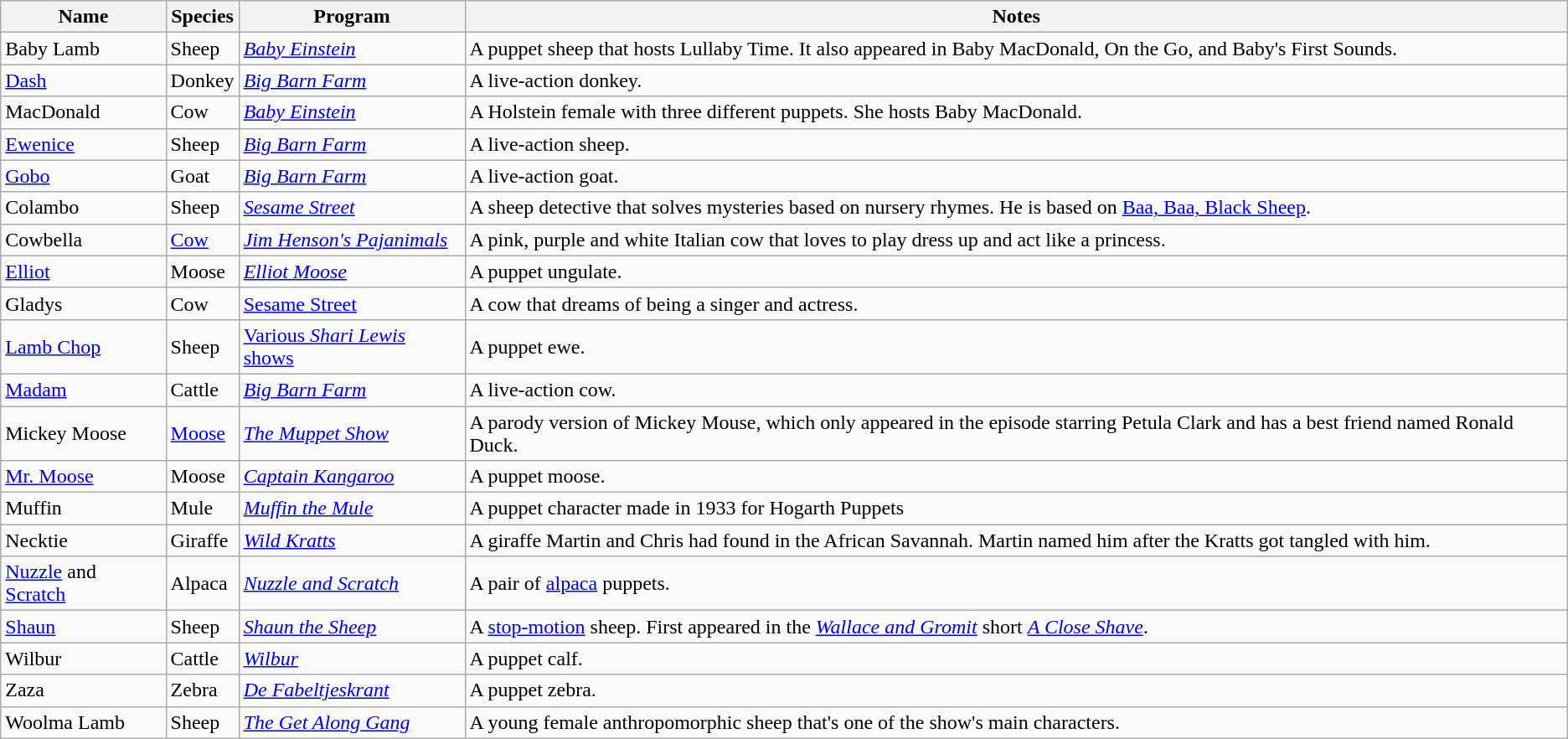<table class="wikitable sortable">
<tr>
<th>Name</th>
<th>Species</th>
<th>Program</th>
<th>Notes</th>
</tr>
<tr>
<td>Baby Lamb</td>
<td>Sheep</td>
<td><em><a href='#'>Baby Einstein</a></em></td>
<td>A puppet sheep that hosts Lullaby Time. It also appeared in Baby MacDonald, On the Go, and Baby's First Sounds.</td>
</tr>
<tr>
<td><a href='#'>Dash</a></td>
<td>Donkey</td>
<td><em><a href='#'>Big Barn Farm</a></em></td>
<td>A live-action donkey.</td>
</tr>
<tr>
<td>MacDonald</td>
<td>Cow</td>
<td><em><a href='#'>Baby Einstein</a></em></td>
<td>A Holstein female with three different puppets. She hosts Baby MacDonald.</td>
</tr>
<tr>
<td><a href='#'>Ewenice</a></td>
<td>Sheep</td>
<td><em><a href='#'>Big Barn Farm</a></em></td>
<td>A live-action sheep.</td>
</tr>
<tr>
<td><a href='#'>Gobo</a></td>
<td>Goat</td>
<td><em><a href='#'>Big Barn Farm</a></em></td>
<td>A live-action goat.</td>
</tr>
<tr>
<td>Colambo</td>
<td>Sheep</td>
<td><em><a href='#'>Sesame Street</a></em></td>
<td>A sheep detective that solves mysteries based on nursery rhymes. He is based on <a href='#'>Baa, Baa, Black Sheep</a>.</td>
</tr>
<tr>
<td>Cowbella</td>
<td><a href='#'>Cow</a></td>
<td><em><a href='#'>Jim Henson's Pajanimals</a></em></td>
<td>A pink, purple and white Italian cow that loves to play dress up and act like a princess.</td>
</tr>
<tr>
<td><a href='#'>Elliot</a></td>
<td>Moose</td>
<td><em><a href='#'>Elliot Moose</a></em></td>
<td>A puppet ungulate.</td>
</tr>
<tr>
<td>Gladys</td>
<td>Cow</td>
<td><a href='#'>Sesame Street</a></td>
<td>A cow that dreams of being a singer and actress.</td>
</tr>
<tr>
<td><a href='#'>Lamb Chop</a></td>
<td>Sheep</td>
<td><a href='#'>Various <em>Shari Lewis</em> shows</a></td>
<td>A puppet ewe.</td>
</tr>
<tr>
<td><a href='#'>Madam</a></td>
<td>Cattle</td>
<td><em><a href='#'>Big Barn Farm</a></em></td>
<td>A live-action cow.</td>
</tr>
<tr>
<td>Mickey Moose</td>
<td><a href='#'>Moose</a></td>
<td><em><a href='#'>The Muppet Show</a></em></td>
<td>A parody version of Mickey Mouse, which only appeared in the episode starring Petula Clark and has a best friend named Ronald Duck.</td>
</tr>
<tr>
<td><a href='#'>Mr. Moose</a></td>
<td>Moose</td>
<td><em><a href='#'>Captain Kangaroo</a></em></td>
<td>A puppet moose.</td>
</tr>
<tr>
<td>Muffin</td>
<td>Mule</td>
<td><em><a href='#'>Muffin the Mule</a></em></td>
<td>A puppet character made in 1933 for Hogarth Puppets</td>
</tr>
<tr>
<td>Necktie</td>
<td>Giraffe</td>
<td><em><a href='#'>Wild Kratts</a></em></td>
<td>A giraffe Martin and Chris had found in the African Savannah. Martin named him after the Kratts got tangled with him.</td>
</tr>
<tr>
<td><a href='#'>Nuzzle</a> and <a href='#'>Scratch</a></td>
<td>Alpaca</td>
<td><em><a href='#'>Nuzzle and Scratch</a></em></td>
<td>A pair of <a href='#'>alpaca</a> puppets.</td>
</tr>
<tr>
<td><a href='#'>Shaun</a></td>
<td>Sheep</td>
<td><em><a href='#'>Shaun the Sheep</a></em></td>
<td>A <a href='#'>stop-motion</a> sheep. First appeared in the <em><a href='#'>Wallace and Gromit</a></em> short <em><a href='#'>A Close Shave</a></em>.</td>
</tr>
<tr>
<td>Wilbur</td>
<td>Cattle</td>
<td><em><a href='#'>Wilbur</a></em></td>
<td>A puppet calf.</td>
</tr>
<tr>
<td>Zaza</td>
<td>Zebra</td>
<td><em><a href='#'>De Fabeltjeskrant</a></em></td>
<td>A puppet zebra.</td>
</tr>
<tr>
<td>Woolma Lamb</td>
<td>Sheep</td>
<td><em><a href='#'>The Get Along Gang</a></em></td>
<td>A young female anthropomorphic sheep that's one of the show's main characters.</td>
</tr>
</table>
